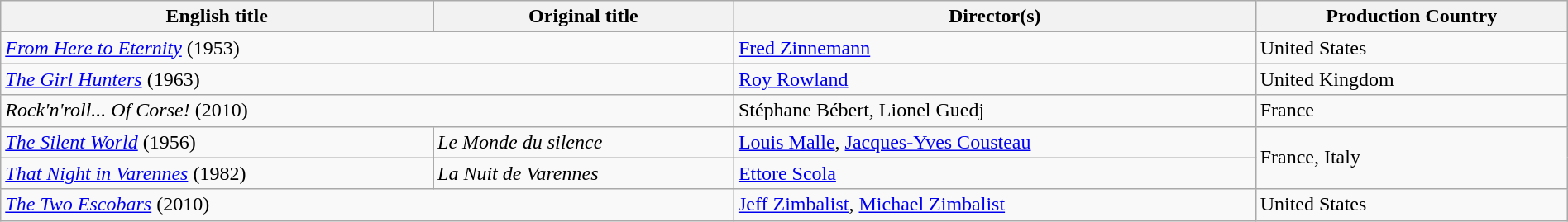<table class="wikitable" style="width:100%" cellpadding="5">
<tr>
<th scope="col">English title</th>
<th scope="col">Original title</th>
<th scope="col">Director(s)</th>
<th scope="col">Production Country</th>
</tr>
<tr>
<td colspan=2><em><a href='#'>From Here to Eternity</a></em> (1953)</td>
<td data-sort-value="Zinnemann"><a href='#'>Fred Zinnemann</a></td>
<td>United States</td>
</tr>
<tr>
<td colspan="2" data-sort-value="Girl"><em><a href='#'>The Girl Hunters</a></em> (1963)</td>
<td data-sort-value="Rowland"><a href='#'>Roy Rowland</a></td>
<td>United Kingdom</td>
</tr>
<tr>
<td colspan=2><em>Rock'n'roll... Of Corse!</em> (2010)</td>
<td data-sort-value="Bebert">Stéphane Bébert, Lionel Guedj</td>
<td>France</td>
</tr>
<tr>
<td data-sort-value="Silent"><em><a href='#'>The Silent World</a></em> (1956)</td>
<td data-sort-value="Monde"><em>Le Monde du silence</em></td>
<td data-sort-value=""><a href='#'>Louis Malle</a>, <a href='#'>Jacques-Yves Cousteau</a></td>
<td rowspan="2">France, Italy</td>
</tr>
<tr>
<td><em><a href='#'>That Night in Varennes</a></em> (1982)</td>
<td data-sort-value="Nuit"><em>La Nuit de Varennes</em></td>
<td data-sort-value=""><a href='#'>Ettore Scola</a></td>
</tr>
<tr>
<td colspan=2 data-sort-value="Two"><em><a href='#'>The Two Escobars</a></em> (2010)</td>
<td data-sort-value="Zimbalist"><a href='#'>Jeff Zimbalist</a>, <a href='#'>Michael Zimbalist</a></td>
<td>United States</td>
</tr>
</table>
